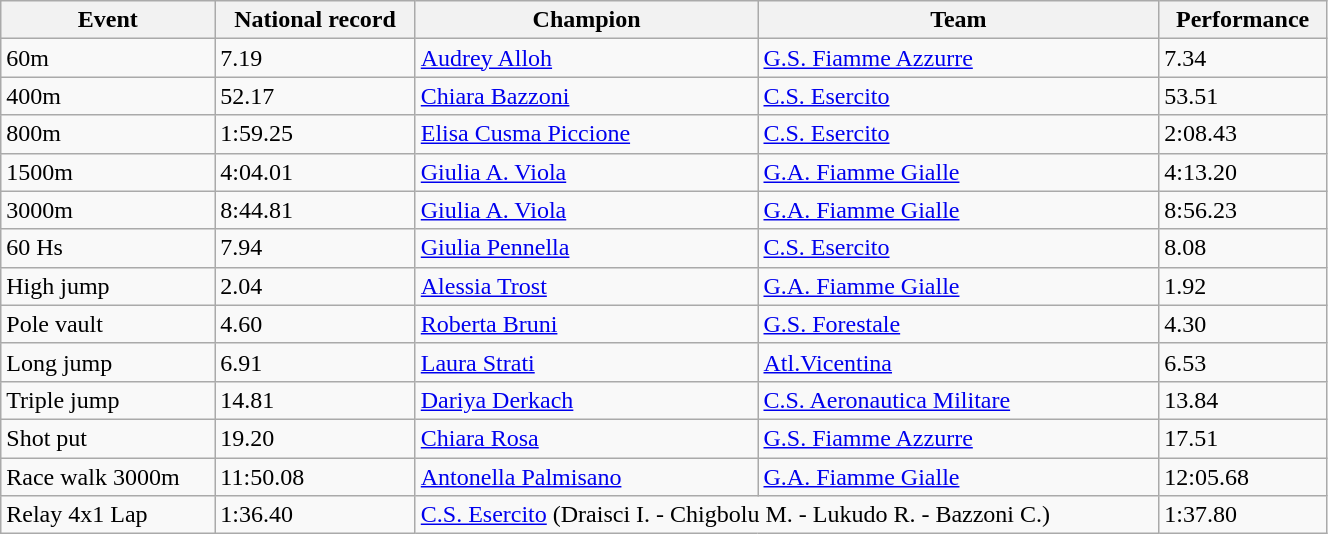<table class="wikitable" width=70% style="font-size:100%; text-align:left;">
<tr>
<th>Event</th>
<th>National record</th>
<th>Champion</th>
<th>Team</th>
<th>Performance</th>
</tr>
<tr>
<td>60m</td>
<td>7.19</td>
<td><a href='#'>Audrey Alloh</a></td>
<td><a href='#'>G.S. Fiamme Azzurre</a></td>
<td>7.34</td>
</tr>
<tr>
<td>400m</td>
<td>52.17</td>
<td><a href='#'>Chiara Bazzoni</a></td>
<td><a href='#'>C.S. Esercito</a></td>
<td>53.51</td>
</tr>
<tr>
<td>800m</td>
<td>1:59.25</td>
<td><a href='#'>Elisa Cusma Piccione</a></td>
<td><a href='#'>C.S. Esercito</a></td>
<td>2:08.43</td>
</tr>
<tr>
<td>1500m</td>
<td>4:04.01</td>
<td><a href='#'>Giulia A. Viola</a></td>
<td><a href='#'>G.A. Fiamme Gialle</a></td>
<td>4:13.20</td>
</tr>
<tr>
<td>3000m</td>
<td>8:44.81</td>
<td><a href='#'>Giulia A. Viola</a></td>
<td><a href='#'>G.A. Fiamme Gialle</a></td>
<td>8:56.23</td>
</tr>
<tr>
<td>60 Hs</td>
<td>7.94</td>
<td><a href='#'>Giulia Pennella</a></td>
<td><a href='#'>C.S. Esercito</a></td>
<td>8.08</td>
</tr>
<tr>
<td>High jump</td>
<td>2.04</td>
<td><a href='#'>Alessia Trost</a></td>
<td><a href='#'>G.A. Fiamme Gialle</a></td>
<td>1.92</td>
</tr>
<tr>
<td>Pole vault</td>
<td>4.60</td>
<td><a href='#'>Roberta Bruni</a></td>
<td><a href='#'>G.S. Forestale</a></td>
<td>4.30</td>
</tr>
<tr>
<td>Long jump</td>
<td>6.91</td>
<td><a href='#'>Laura Strati</a></td>
<td><a href='#'>Atl.Vicentina</a></td>
<td>6.53</td>
</tr>
<tr>
<td>Triple jump</td>
<td>14.81</td>
<td><a href='#'>Dariya Derkach</a></td>
<td><a href='#'>C.S. Aeronautica Militare</a></td>
<td>13.84</td>
</tr>
<tr>
<td>Shot put</td>
<td>19.20</td>
<td><a href='#'>Chiara Rosa</a></td>
<td><a href='#'>G.S. Fiamme Azzurre</a></td>
<td>17.51</td>
</tr>
<tr>
<td>Race walk 3000m</td>
<td>11:50.08</td>
<td><a href='#'>Antonella Palmisano</a></td>
<td><a href='#'>G.A. Fiamme Gialle</a></td>
<td>12:05.68</td>
</tr>
<tr>
<td>Relay 4x1 Lap</td>
<td>1:36.40</td>
<td colspan=2><a href='#'>C.S. Esercito</a> (Draisci I. - Chigbolu M. - Lukudo R. - Bazzoni C.)</td>
<td>1:37.80</td>
</tr>
</table>
